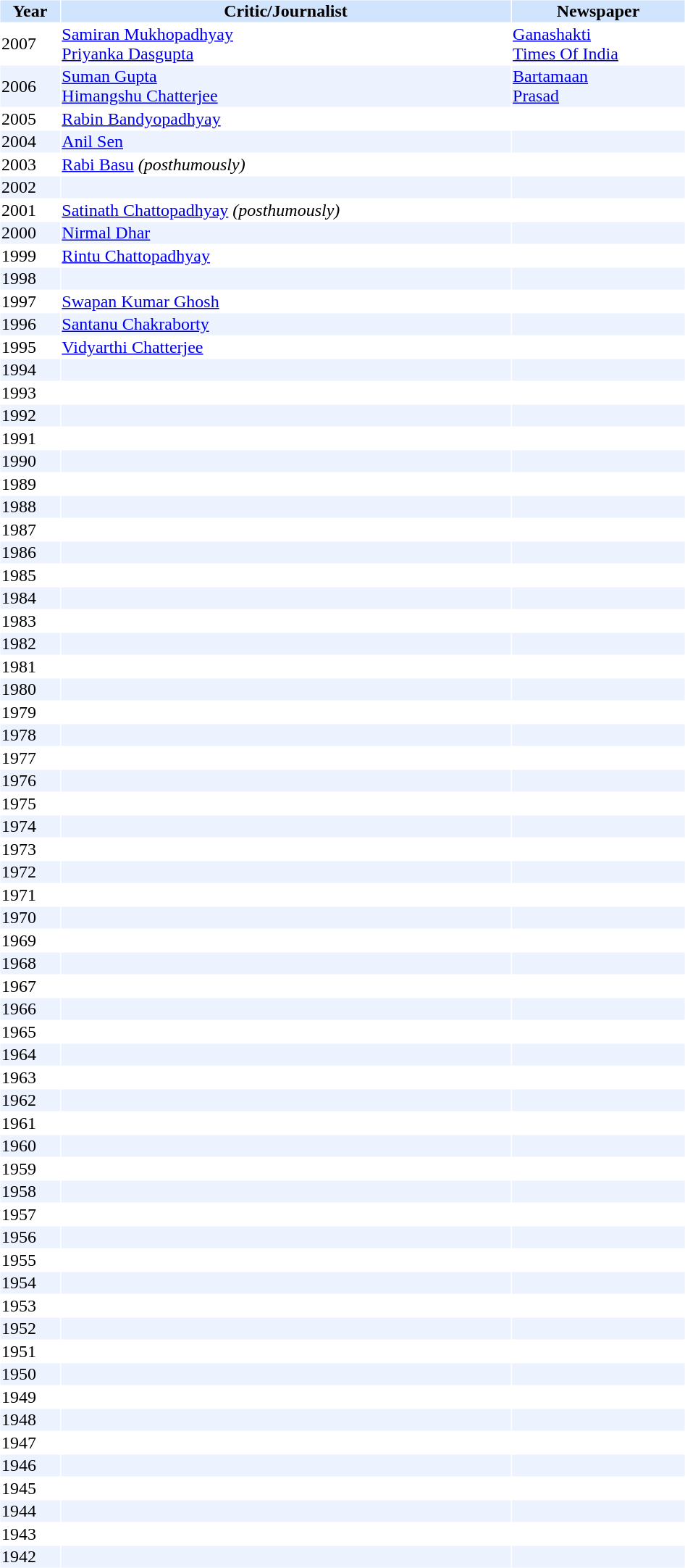<table cellspacing="1" cellpadding="1" border="0" width="50%">
<tr bgcolor="#d1e4fd">
<th>Year</th>
<th>Critic/Journalist</th>
<th>Newspaper</th>
</tr>
<tr>
<td>2007</td>
<td><a href='#'>Samiran Mukhopadhyay</a><br> <a href='#'>Priyanka Dasgupta</a></td>
<td><a href='#'>Ganashakti</a> <br><a href='#'>Times Of India</a></td>
</tr>
<tr bgcolor=#edf3fe>
<td>2006</td>
<td><a href='#'>Suman Gupta</a>  <br> <a href='#'>Himangshu Chatterjee</a></td>
<td><a href='#'>Bartamaan</a> <br> <a href='#'>Prasad</a></td>
</tr>
<tr>
<td>2005</td>
<td><a href='#'>Rabin Bandyopadhyay</a></td>
<td></td>
</tr>
<tr bgcolor=#edf3fe>
<td>2004</td>
<td><a href='#'>Anil Sen</a></td>
<td></td>
</tr>
<tr>
<td>2003</td>
<td><a href='#'>Rabi Basu</a> <em>(posthumously)</em></td>
<td></td>
</tr>
<tr bgcolor=#edf3fe>
<td>2002</td>
<td></td>
<td></td>
</tr>
<tr>
<td>2001</td>
<td><a href='#'>Satinath Chattopadhyay</a> <em>(posthumously)</em></td>
<td></td>
</tr>
<tr bgcolor=#edf3fe>
<td>2000</td>
<td><a href='#'>Nirmal Dhar</a></td>
<td></td>
</tr>
<tr>
<td>1999</td>
<td><a href='#'>Rintu Chattopadhyay</a></td>
<td></td>
</tr>
<tr bgcolor=#edf3fe>
<td>1998</td>
<td></td>
<td></td>
</tr>
<tr>
<td>1997</td>
<td><a href='#'>Swapan Kumar Ghosh</a></td>
<td></td>
</tr>
<tr bgcolor=#edf3fe>
<td>1996</td>
<td><a href='#'>Santanu Chakraborty</a></td>
<td></td>
</tr>
<tr>
<td>1995</td>
<td><a href='#'>Vidyarthi Chatterjee</a></td>
<td></td>
</tr>
<tr bgcolor=#edf3fe>
<td>1994</td>
<td></td>
<td></td>
</tr>
<tr>
<td>1993</td>
<td></td>
<td></td>
</tr>
<tr bgcolor=#edf3fe>
<td>1992</td>
<td></td>
<td></td>
</tr>
<tr>
<td>1991</td>
<td></td>
<td></td>
</tr>
<tr bgcolor=#edf3fe>
<td>1990</td>
<td></td>
<td></td>
</tr>
<tr>
<td>1989</td>
<td></td>
<td></td>
</tr>
<tr bgcolor=#edf3fe>
<td>1988</td>
<td></td>
<td></td>
</tr>
<tr>
<td>1987</td>
<td></td>
<td></td>
</tr>
<tr bgcolor=#edf3fe>
<td>1986</td>
<td></td>
<td></td>
</tr>
<tr>
<td>1985</td>
<td></td>
<td></td>
</tr>
<tr bgcolor=#edf3fe>
<td>1984</td>
<td></td>
<td></td>
</tr>
<tr>
<td>1983</td>
<td></td>
<td></td>
</tr>
<tr bgcolor=#edf3fe>
<td>1982</td>
<td></td>
<td></td>
</tr>
<tr>
<td>1981</td>
<td></td>
<td></td>
</tr>
<tr bgcolor=#edf3fe>
<td>1980</td>
<td></td>
<td></td>
</tr>
<tr>
<td>1979</td>
<td></td>
<td></td>
</tr>
<tr bgcolor=#edf3fe>
<td>1978</td>
<td></td>
<td></td>
</tr>
<tr>
<td>1977</td>
<td></td>
<td></td>
</tr>
<tr bgcolor=#edf3fe>
<td>1976</td>
<td></td>
<td></td>
</tr>
<tr>
<td>1975</td>
<td></td>
<td></td>
</tr>
<tr bgcolor=#edf3fe>
<td>1974</td>
<td></td>
<td></td>
</tr>
<tr>
<td>1973</td>
<td></td>
<td></td>
</tr>
<tr bgcolor=#edf3fe>
<td>1972</td>
<td></td>
<td></td>
</tr>
<tr>
<td>1971</td>
<td></td>
<td></td>
</tr>
<tr bgcolor=#edf3fe>
<td>1970</td>
<td></td>
<td></td>
</tr>
<tr>
<td>1969</td>
<td></td>
<td></td>
</tr>
<tr bgcolor=#edf3fe>
<td>1968</td>
<td></td>
<td></td>
</tr>
<tr>
<td>1967</td>
<td></td>
<td></td>
</tr>
<tr bgcolor=#edf3fe>
<td>1966</td>
<td></td>
<td></td>
</tr>
<tr>
<td>1965</td>
<td></td>
<td></td>
</tr>
<tr bgcolor=#edf3fe>
<td>1964</td>
<td></td>
<td></td>
</tr>
<tr>
<td>1963</td>
<td></td>
<td></td>
</tr>
<tr bgcolor=#edf3fe>
<td>1962</td>
<td></td>
<td></td>
</tr>
<tr>
<td>1961</td>
<td></td>
<td></td>
</tr>
<tr bgcolor=#edf3fe>
<td>1960</td>
<td></td>
<td></td>
</tr>
<tr>
<td>1959</td>
<td></td>
<td></td>
</tr>
<tr bgcolor=#edf3fe>
<td>1958</td>
<td></td>
<td></td>
</tr>
<tr>
<td>1957</td>
<td></td>
<td></td>
</tr>
<tr bgcolor=#edf3fe>
<td>1956</td>
<td></td>
<td></td>
</tr>
<tr>
<td>1955</td>
<td></td>
<td></td>
</tr>
<tr bgcolor=#edf3fe>
<td>1954</td>
<td></td>
<td></td>
</tr>
<tr>
<td>1953</td>
<td></td>
<td></td>
</tr>
<tr bgcolor=#edf3fe>
<td>1952</td>
<td></td>
<td></td>
</tr>
<tr>
<td>1951</td>
<td></td>
<td></td>
</tr>
<tr bgcolor=#edf3fe>
<td>1950</td>
<td></td>
<td></td>
</tr>
<tr>
<td>1949</td>
<td></td>
<td></td>
</tr>
<tr bgcolor=#edf3fe>
<td>1948</td>
<td></td>
<td></td>
</tr>
<tr>
<td>1947</td>
<td></td>
<td></td>
</tr>
<tr bgcolor=#edf3fe>
<td>1946</td>
<td></td>
<td></td>
</tr>
<tr>
<td>1945</td>
<td></td>
<td></td>
</tr>
<tr bgcolor=#edf3fe>
<td>1944</td>
<td></td>
<td></td>
</tr>
<tr>
<td>1943</td>
<td></td>
<td></td>
</tr>
<tr bgcolor=#edf3fe>
<td>1942</td>
<td></td>
<td></td>
</tr>
</table>
